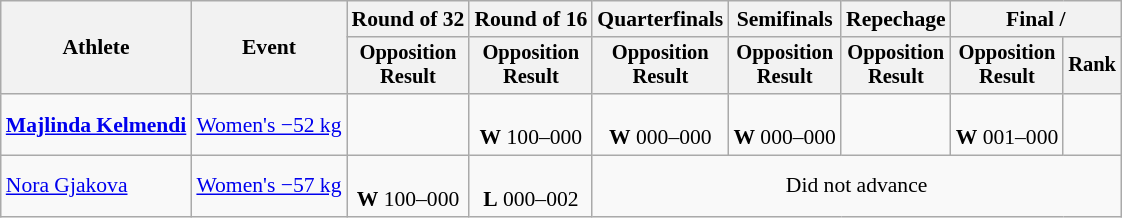<table class="wikitable" style="font-size:90%">
<tr>
<th rowspan="2">Athlete</th>
<th rowspan="2">Event</th>
<th>Round of 32</th>
<th>Round of 16</th>
<th>Quarterfinals</th>
<th>Semifinals</th>
<th>Repechage</th>
<th colspan=2>Final / </th>
</tr>
<tr style="font-size:95%">
<th>Opposition<br>Result</th>
<th>Opposition<br>Result</th>
<th>Opposition<br>Result</th>
<th>Opposition<br>Result</th>
<th>Opposition<br>Result</th>
<th>Opposition<br>Result</th>
<th>Rank</th>
</tr>
<tr align=center>
<td align=left><strong><a href='#'>Majlinda Kelmendi</a></strong></td>
<td align=left><a href='#'>Women's −52 kg</a></td>
<td></td>
<td><br><strong>W</strong> 100–000</td>
<td><br><strong>W</strong> 000–000 </td>
<td><br><strong>W</strong> 000–000 </td>
<td></td>
<td><br><strong>W</strong> 001–000</td>
<td></td>
</tr>
<tr align=center>
<td align=left><a href='#'>Nora Gjakova</a></td>
<td align=left><a href='#'>Women's −57 kg</a></td>
<td><br><strong>W</strong> 100–000</td>
<td><br><strong>L</strong> 000–002</td>
<td colspan=5>Did not advance</td>
</tr>
</table>
